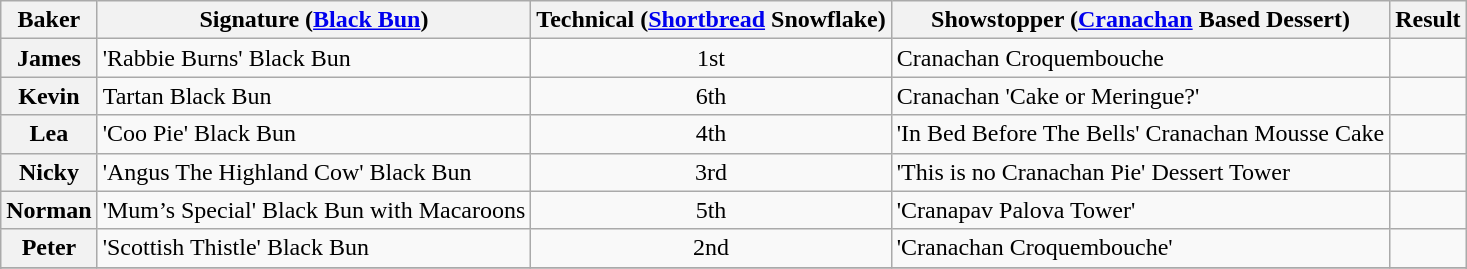<table class="wikitable sortable">
<tr>
<th scope="col">Baker</th>
<th scope="col" class="unsortable">Signature (<a href='#'>Black Bun</a>)</th>
<th scope="col">Technical (<a href='#'>Shortbread</a> Snowflake)</th>
<th scope="col" class="unsortable">Showstopper (<a href='#'>Cranachan</a> Based Dessert)</th>
<th scope="col">Result</th>
</tr>
<tr>
<th scope="row">James</th>
<td>'Rabbie Burns' Black Bun</td>
<td align="center">1st</td>
<td>Cranachan Croquembouche</td>
<td></td>
</tr>
<tr>
<th scope="row">Kevin</th>
<td>Tartan Black Bun</td>
<td align="center">6th</td>
<td>Cranachan 'Cake or Meringue?'</td>
<td></td>
</tr>
<tr>
<th scope="row">Lea</th>
<td>'Coo Pie' Black Bun</td>
<td align="center">4th</td>
<td>'In Bed Before The Bells' Cranachan Mousse Cake</td>
<td></td>
</tr>
<tr>
<th scope="row">Nicky</th>
<td>'Angus The Highland Cow' Black Bun</td>
<td align="center">3rd</td>
<td>'This is no Cranachan Pie' Dessert Tower</td>
<td></td>
</tr>
<tr>
<th scope="row">Norman</th>
<td>'Mum’s Special' Black Bun with Macaroons</td>
<td align="center">5th</td>
<td>'Cranapav Palova Tower'</td>
<td></td>
</tr>
<tr>
<th scope="row">Peter</th>
<td>'Scottish Thistle' Black Bun</td>
<td align="center">2nd</td>
<td>'Cranachan Croquembouche'</td>
<td></td>
</tr>
<tr>
</tr>
<tr>
</tr>
</table>
